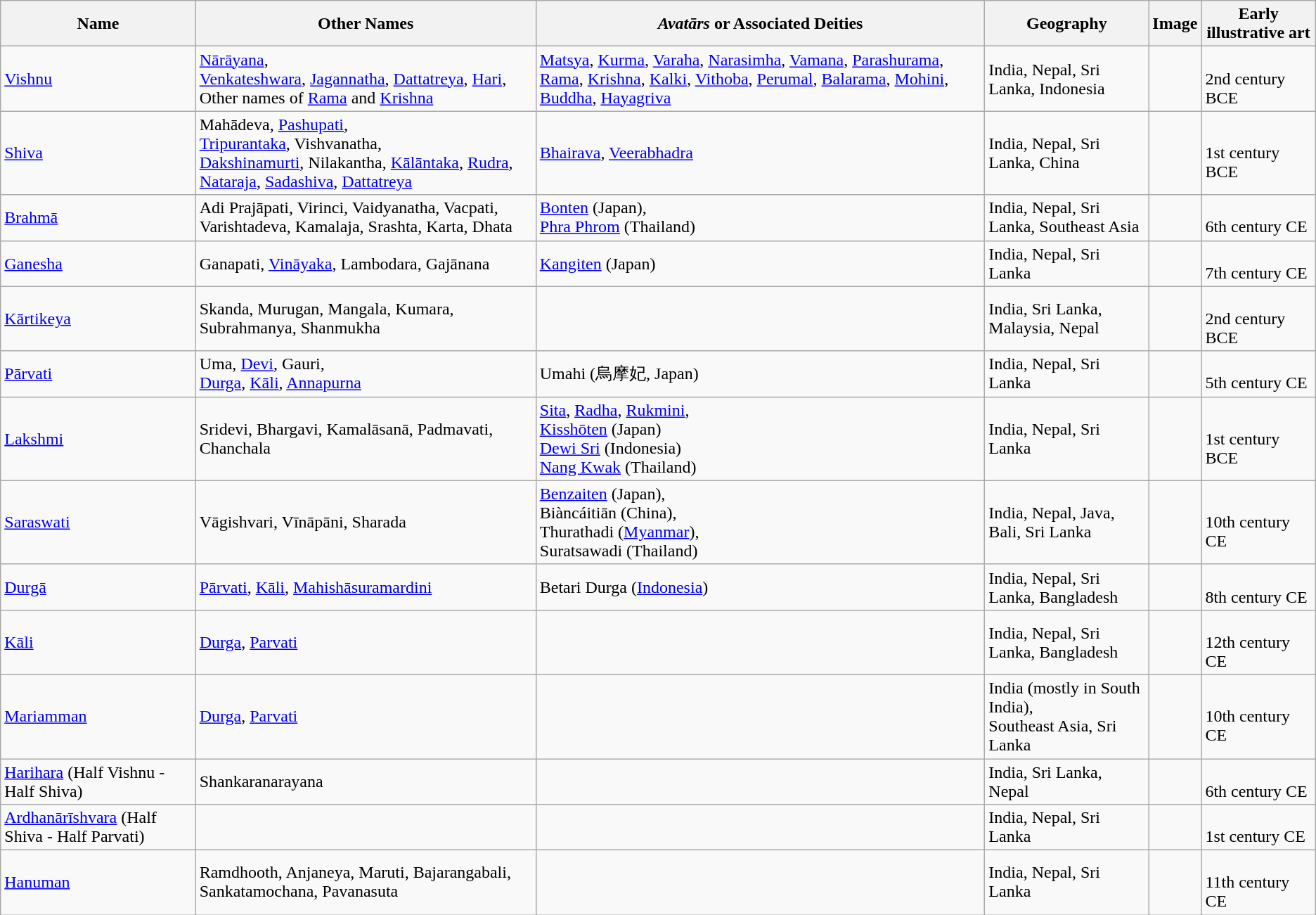<table class="wikitable sortable">
<tr>
<th>Name</th>
<th>Other Names</th>
<th><em>Avatārs</em> or Associated Deities</th>
<th>Geography</th>
<th class="unsortable">Image</th>
<th class="unsortable">Early illustrative art</th>
</tr>
<tr>
<td><a href='#'>Vishnu</a></td>
<td><a href='#'>Nārāyana</a>, <br><a href='#'>Venkateshwara</a>, <a href='#'>Jagannatha</a>, <a href='#'>Dattatreya</a>, <a href='#'>Hari</a>, Other names of <a href='#'>Rama</a> and <a href='#'>Krishna</a></td>
<td><a href='#'>Matsya</a>, <a href='#'>Kurma</a>, <a href='#'>Varaha</a>, <a href='#'>Narasimha</a>, <a href='#'>Vamana</a>, <a href='#'>Parashurama</a>, <a href='#'>Rama</a>, <a href='#'>Krishna</a>, <a href='#'>Kalki</a>, <a href='#'>Vithoba</a>, <a href='#'>Perumal</a>, <a href='#'>Balarama</a>, <a href='#'>Mohini</a>, <a href='#'>Buddha</a>, <a href='#'>Hayagriva</a></td>
<td>India, Nepal, Sri Lanka, Indonesia</td>
<td></td>
<td><br>2nd century BCE</td>
</tr>
<tr>
<td><a href='#'>Shiva</a></td>
<td>Mahādeva, <a href='#'>Pashupati</a>,<br><a href='#'>Tripurantaka</a>, Vishvanatha,<br><a href='#'>Dakshinamurti</a>, Nilakantha, <a href='#'>Kālāntaka</a>, <a href='#'>Rudra</a>, <a href='#'>Nataraja</a>, <a href='#'>Sadashiva</a>, <a href='#'>Dattatreya</a></td>
<td><a href='#'>Bhairava</a>, <a href='#'>Veerabhadra</a><br></td>
<td>India, Nepal, Sri Lanka, China</td>
<td></td>
<td><br>1st century BCE</td>
</tr>
<tr>
<td><a href='#'>Brahmā</a></td>
<td>Adi Prajāpati, Virinci, Vaidyanatha, Vacpati, Varishtadeva, Kamalaja, Srashta, Karta, Dhata</td>
<td><a href='#'>Bonten</a> (Japan),<br><a href='#'>Phra Phrom</a> (Thailand)</td>
<td>India, Nepal, Sri Lanka, Southeast Asia</td>
<td></td>
<td><br>6th century CE</td>
</tr>
<tr>
<td><a href='#'>Ganesha</a></td>
<td>Ganapati, <a href='#'>Vināyaka</a>, Lambodara, Gajānana</td>
<td><a href='#'>Kangiten</a> (Japan)</td>
<td>India, Nepal, Sri Lanka</td>
<td></td>
<td><br>7th century CE</td>
</tr>
<tr>
<td><a href='#'>Kārtikeya</a></td>
<td>Skanda, Murugan, Mangala, Kumara, Subrahmanya, Shanmukha</td>
<td></td>
<td>India, Sri Lanka, Malaysia, Nepal</td>
<td></td>
<td><br>2nd century BCE</td>
</tr>
<tr>
<td><a href='#'>Pārvati</a></td>
<td>Uma, <a href='#'>Devi</a>, Gauri,<br><a href='#'>Durga</a>, <a href='#'>Kāli</a>, <a href='#'>Annapurna</a></td>
<td>Umahi (烏摩妃, Japan)</td>
<td>India, Nepal, Sri Lanka</td>
<td></td>
<td><br>5th century CE</td>
</tr>
<tr>
<td><a href='#'>Lakshmi</a></td>
<td>Sridevi, Bhargavi, Kamalāsanā, Padmavati, Chanchala</td>
<td><a href='#'>Sita</a>, <a href='#'>Radha</a>, <a href='#'>Rukmini</a>,<br><a href='#'>Kisshōten</a> (Japan)<br><a href='#'>Dewi Sri</a> (Indonesia)<br><a href='#'>Nang Kwak</a> (Thailand)</td>
<td>India, Nepal, Sri Lanka</td>
<td></td>
<td><br>1st century BCE</td>
</tr>
<tr>
<td><a href='#'>Saraswati</a></td>
<td>Vāgishvari, Vīnāpāni, Sharada</td>
<td><a href='#'>Benzaiten</a> (Japan),<br>Biàncáitiān (China),<br>Thurathadi (<a href='#'>Myanmar</a>),<br>Suratsawadi (Thailand)</td>
<td>India, Nepal, Java, Bali, Sri Lanka</td>
<td></td>
<td><br>10th century CE</td>
</tr>
<tr>
<td><a href='#'>Durgā</a></td>
<td><a href='#'>Pārvati</a>, <a href='#'>Kāli</a>, <a href='#'>Mahishāsuramardini</a><br></td>
<td>Betari Durga (<a href='#'>Indonesia</a>)</td>
<td>India, Nepal, Sri Lanka, Bangladesh</td>
<td></td>
<td><br>8th century CE</td>
</tr>
<tr>
<td><a href='#'>Kāli</a></td>
<td><a href='#'>Durga</a>, <a href='#'>Parvati</a></td>
<td></td>
<td>India, Nepal, Sri Lanka, Bangladesh</td>
<td></td>
<td><br>12th century CE</td>
</tr>
<tr>
<td><a href='#'>Mariamman</a></td>
<td><a href='#'>Durga</a>, <a href='#'>Parvati</a></td>
<td></td>
<td>India (mostly in South India),<br>Southeast Asia, Sri Lanka</td>
<td></td>
<td><br>10th century CE</td>
</tr>
<tr>
<td><a href='#'>Harihara</a> (Half Vishnu - Half Shiva)</td>
<td>Shankaranarayana</td>
<td></td>
<td>India, Sri Lanka, Nepal</td>
<td></td>
<td><br>6th century CE</td>
</tr>
<tr>
<td><a href='#'>Ardhanārīshvara</a> (Half Shiva - Half Parvati)</td>
<td></td>
<td></td>
<td>India, Nepal, Sri Lanka</td>
<td></td>
<td><br>1st century CE</td>
</tr>
<tr>
<td><a href='#'>Hanuman</a></td>
<td>Ramdhooth, Anjaneya, Maruti, Bajarangabali, Sankatamochana, Pavanasuta</td>
<td></td>
<td>India, Nepal, Sri Lanka</td>
<td></td>
<td><br>11th century CE</td>
</tr>
</table>
